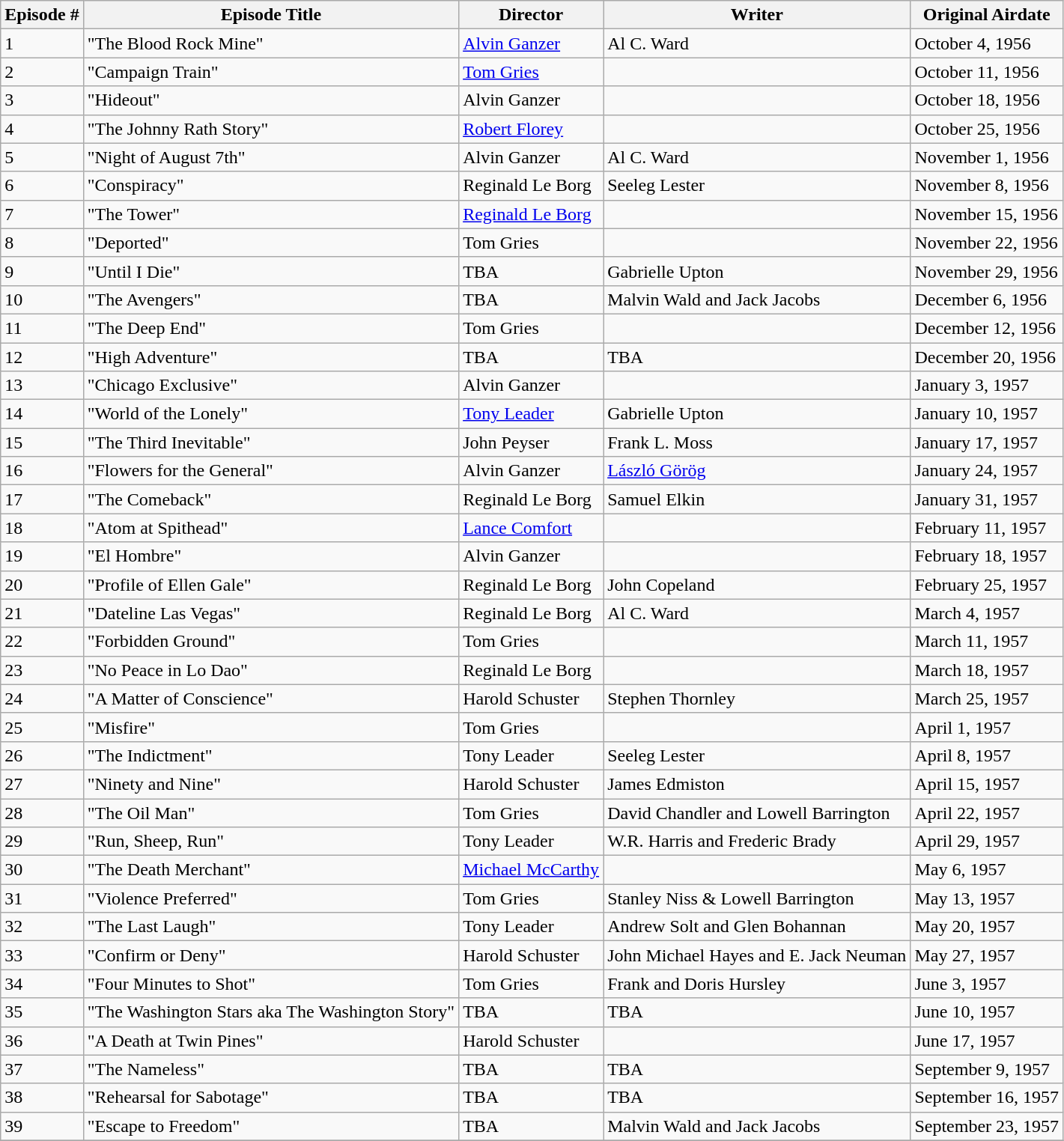<table class="wikitable">
<tr>
<th>Episode #</th>
<th>Episode Title</th>
<th>Director</th>
<th>Writer</th>
<th>Original Airdate</th>
</tr>
<tr>
<td>1</td>
<td>"The Blood Rock Mine"</td>
<td><a href='#'>Alvin Ganzer</a></td>
<td>Al C. Ward</td>
<td>October 4, 1956</td>
</tr>
<tr>
<td>2</td>
<td>"Campaign Train"</td>
<td><a href='#'>Tom Gries</a></td>
<td></td>
<td>October 11, 1956</td>
</tr>
<tr>
<td>3</td>
<td>"Hideout"</td>
<td>Alvin Ganzer</td>
<td></td>
<td>October 18, 1956</td>
</tr>
<tr>
<td>4</td>
<td>"The Johnny Rath Story"</td>
<td><a href='#'>Robert Florey</a></td>
<td></td>
<td>October 25, 1956</td>
</tr>
<tr>
<td>5</td>
<td>"Night of August 7th"</td>
<td>Alvin Ganzer</td>
<td>Al C. Ward</td>
<td>November 1, 1956</td>
</tr>
<tr>
<td>6</td>
<td>"Conspiracy"</td>
<td>Reginald Le Borg</td>
<td>Seeleg Lester</td>
<td>November 8, 1956</td>
</tr>
<tr>
<td>7</td>
<td>"The Tower"</td>
<td><a href='#'>Reginald Le Borg</a></td>
<td></td>
<td>November 15, 1956</td>
</tr>
<tr>
<td>8</td>
<td>"Deported"</td>
<td>Tom Gries</td>
<td></td>
<td>November 22, 1956</td>
</tr>
<tr>
<td>9</td>
<td>"Until I Die"</td>
<td>TBA</td>
<td>Gabrielle Upton</td>
<td>November 29, 1956</td>
</tr>
<tr>
<td>10</td>
<td>"The Avengers"</td>
<td>TBA</td>
<td>Malvin Wald and Jack Jacobs</td>
<td>December 6, 1956</td>
</tr>
<tr>
<td>11</td>
<td>"The Deep End"</td>
<td>Tom Gries</td>
<td></td>
<td>December 12, 1956</td>
</tr>
<tr>
<td>12</td>
<td>"High Adventure"</td>
<td>TBA</td>
<td>TBA</td>
<td>December 20, 1956</td>
</tr>
<tr>
<td>13</td>
<td>"Chicago Exclusive"</td>
<td>Alvin Ganzer</td>
<td></td>
<td>January 3, 1957</td>
</tr>
<tr>
<td>14</td>
<td>"World of the Lonely"</td>
<td><a href='#'>Tony Leader</a></td>
<td>Gabrielle Upton</td>
<td>January 10, 1957</td>
</tr>
<tr>
<td>15</td>
<td>"The Third Inevitable"</td>
<td>John Peyser</td>
<td>Frank L. Moss</td>
<td>January 17, 1957</td>
</tr>
<tr>
<td>16</td>
<td>"Flowers for the General"</td>
<td>Alvin Ganzer</td>
<td><a href='#'>László Görög</a></td>
<td>January 24, 1957</td>
</tr>
<tr>
<td>17</td>
<td>"The Comeback"</td>
<td>Reginald Le Borg</td>
<td>Samuel Elkin</td>
<td>January 31, 1957</td>
</tr>
<tr>
<td>18</td>
<td>"Atom at Spithead"</td>
<td><a href='#'>Lance Comfort</a></td>
<td></td>
<td>February 11, 1957</td>
</tr>
<tr>
<td>19</td>
<td>"El Hombre"</td>
<td>Alvin Ganzer</td>
<td></td>
<td>February 18, 1957</td>
</tr>
<tr>
<td>20</td>
<td>"Profile of Ellen Gale"</td>
<td>Reginald Le Borg</td>
<td>John Copeland</td>
<td>February 25, 1957</td>
</tr>
<tr>
<td>21</td>
<td>"Dateline Las Vegas"</td>
<td>Reginald Le Borg</td>
<td>Al C. Ward</td>
<td>March 4, 1957</td>
</tr>
<tr>
<td>22</td>
<td>"Forbidden Ground"</td>
<td>Tom Gries</td>
<td></td>
<td>March 11, 1957</td>
</tr>
<tr>
<td>23</td>
<td>"No Peace in Lo Dao"</td>
<td>Reginald Le Borg</td>
<td></td>
<td>March 18, 1957</td>
</tr>
<tr>
<td>24</td>
<td>"A Matter of Conscience"</td>
<td>Harold Schuster</td>
<td>Stephen Thornley</td>
<td>March 25, 1957</td>
</tr>
<tr>
<td>25</td>
<td>"Misfire"</td>
<td>Tom Gries</td>
<td></td>
<td>April 1, 1957</td>
</tr>
<tr>
<td>26</td>
<td>"The Indictment"</td>
<td>Tony Leader</td>
<td>Seeleg Lester</td>
<td>April 8, 1957</td>
</tr>
<tr>
<td>27</td>
<td>"Ninety and Nine"</td>
<td>Harold Schuster</td>
<td>James Edmiston</td>
<td>April 15, 1957</td>
</tr>
<tr>
<td>28</td>
<td>"The Oil Man"</td>
<td>Tom Gries</td>
<td>David Chandler and Lowell Barrington</td>
<td>April 22, 1957</td>
</tr>
<tr>
<td>29</td>
<td>"Run, Sheep, Run"</td>
<td>Tony Leader</td>
<td>W.R. Harris and Frederic Brady</td>
<td>April 29, 1957</td>
</tr>
<tr>
<td>30</td>
<td>"The Death Merchant"</td>
<td><a href='#'>Michael McCarthy</a></td>
<td></td>
<td>May 6, 1957</td>
</tr>
<tr>
<td>31</td>
<td>"Violence Preferred"</td>
<td>Tom Gries</td>
<td>Stanley Niss & Lowell Barrington</td>
<td>May 13, 1957</td>
</tr>
<tr>
<td>32</td>
<td>"The Last Laugh"</td>
<td>Tony Leader</td>
<td>Andrew Solt and Glen Bohannan</td>
<td>May 20, 1957</td>
</tr>
<tr>
<td>33</td>
<td>"Confirm or Deny"</td>
<td>Harold Schuster</td>
<td>John Michael Hayes and E. Jack Neuman</td>
<td>May 27, 1957</td>
</tr>
<tr>
<td>34</td>
<td>"Four Minutes to Shot"</td>
<td>Tom Gries</td>
<td>Frank and Doris Hursley</td>
<td>June 3, 1957</td>
</tr>
<tr>
<td>35</td>
<td>"The Washington Stars aka The Washington Story"</td>
<td>TBA</td>
<td>TBA</td>
<td>June 10, 1957</td>
</tr>
<tr>
<td>36</td>
<td>"A Death at Twin Pines"</td>
<td>Harold Schuster</td>
<td></td>
<td>June 17, 1957</td>
</tr>
<tr>
<td>37</td>
<td>"The Nameless"</td>
<td>TBA</td>
<td>TBA</td>
<td>September 9, 1957</td>
</tr>
<tr>
<td>38</td>
<td>"Rehearsal for Sabotage"</td>
<td>TBA</td>
<td>TBA</td>
<td>September 16, 1957</td>
</tr>
<tr>
<td>39</td>
<td>"Escape to Freedom"</td>
<td>TBA</td>
<td>Malvin Wald and Jack Jacobs</td>
<td>September 23, 1957</td>
</tr>
<tr>
</tr>
</table>
